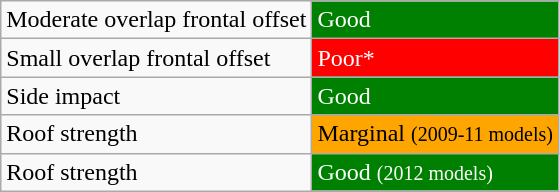<table class="wikitable">
<tr>
<td>Moderate overlap frontal offset</td>
<td style="color:white;background: green">Good</td>
</tr>
<tr>
<td>Small overlap frontal offset</td>
<td style="color:white;background: red">Poor*</td>
</tr>
<tr>
<td>Side impact</td>
<td style="color:white;background: green">Good</td>
</tr>
<tr>
<td>Roof strength</td>
<td style="background: orange">Marginal <small>(2009-11 models)</small></td>
</tr>
<tr>
<td>Roof strength</td>
<td style="color:white;background: green">Good <small>(2012 models)</small></td>
</tr>
</table>
